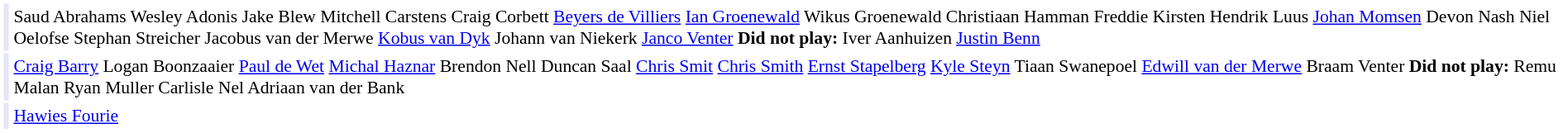<table cellpadding="2" style="border: 1px solid white; font-size:90%;">
<tr>
<td colspan="2" align="right" bgcolor="lavender"></td>
<td align="left">Saud Abrahams Wesley Adonis Jake Blew Mitchell Carstens Craig Corbett <a href='#'>Beyers de Villiers</a> <a href='#'>Ian Groenewald</a> Wikus Groenewald Christiaan Hamman Freddie Kirsten Hendrik Luus <a href='#'>Johan Momsen</a> Devon Nash Niel Oelofse Stephan Streicher Jacobus van der Merwe <a href='#'>Kobus van Dyk</a> Johann van Niekerk  <a href='#'>Janco Venter</a> <strong>Did not play:</strong> Iver Aanhuizen <a href='#'>Justin Benn</a></td>
</tr>
<tr>
<td colspan="2" align="right" bgcolor="lavender"></td>
<td align="left"><a href='#'>Craig Barry</a> Logan Boonzaaier <a href='#'>Paul de Wet</a> <a href='#'>Michal Haznar</a> Brendon Nell Duncan Saal <a href='#'>Chris Smit</a> <a href='#'>Chris Smith</a> <a href='#'>Ernst Stapelberg</a> <a href='#'>Kyle Steyn</a> Tiaan Swanepoel <a href='#'>Edwill van der Merwe</a> Braam Venter <strong>Did not play:</strong> Remu Malan Ryan Muller Carlisle Nel Adriaan van der Bank</td>
</tr>
<tr>
<td colspan="2" align="right" bgcolor="lavender"></td>
<td align="left"><a href='#'>Hawies Fourie</a></td>
</tr>
</table>
